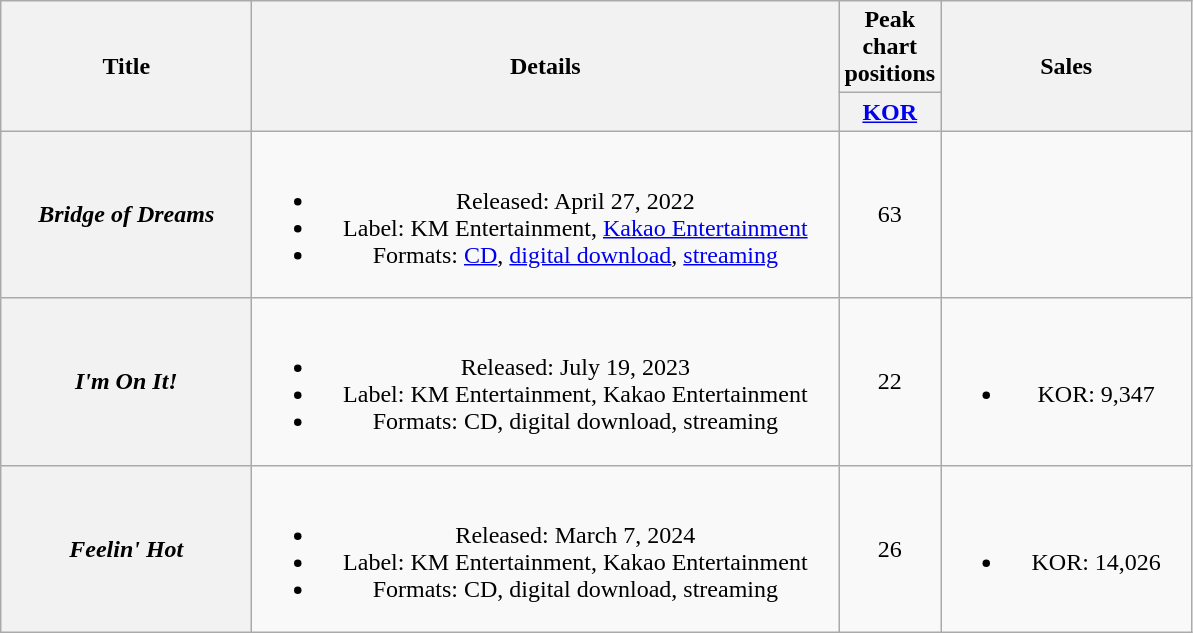<table class="wikitable plainrowheaders" style="text-align:center;">
<tr>
<th rowspan="2" style="width:10em;">Title</th>
<th rowspan="2" style="width:24em;">Details</th>
<th scope="col" colspan="1">Peak chart positions</th>
<th rowspan="2" style="width:10em;">Sales</th>
</tr>
<tr>
<th style="width:2.5em;"><a href='#'>KOR</a><br></th>
</tr>
<tr>
<th scope="row"><em>Bridge of Dreams</em></th>
<td><br><ul><li>Released: April 27, 2022</li><li>Label: KM Entertainment, <a href='#'>Kakao Entertainment</a></li><li>Formats: <a href='#'>CD</a>, <a href='#'>digital download</a>, <a href='#'>streaming</a></li></ul></td>
<td>63</td>
<td></td>
</tr>
<tr>
<th scope="row"><em>I'm On It!</em></th>
<td><br><ul><li>Released: July 19, 2023</li><li>Label: KM Entertainment, Kakao Entertainment</li><li>Formats: CD, digital download, streaming</li></ul></td>
<td>22</td>
<td><br><ul><li>KOR: 9,347</li></ul></td>
</tr>
<tr>
<th scope="row"><em>Feelin' Hot</em></th>
<td><br><ul><li>Released: March 7, 2024</li><li>Label: KM Entertainment, Kakao Entertainment</li><li>Formats: CD, digital download, streaming</li></ul></td>
<td>26</td>
<td><br><ul><li>KOR: 14,026</li></ul></td>
</tr>
</table>
